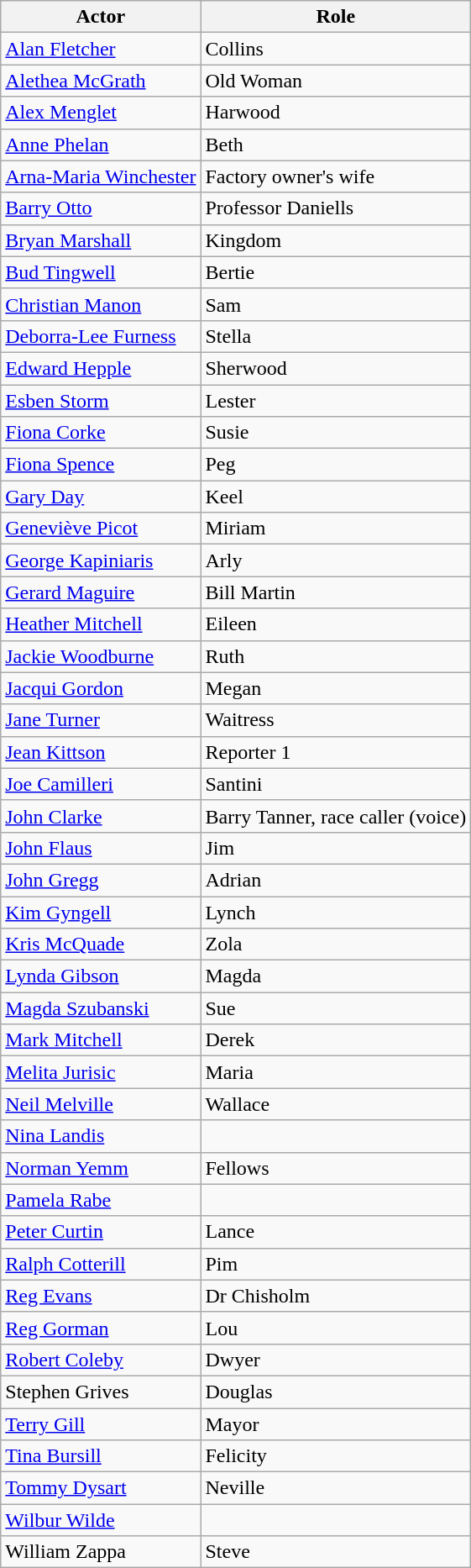<table class=wikitable>
<tr>
<th>Actor</th>
<th>Role</th>
</tr>
<tr>
<td><a href='#'>Alan Fletcher</a></td>
<td>Collins</td>
</tr>
<tr>
<td><a href='#'>Alethea McGrath</a></td>
<td>Old Woman</td>
</tr>
<tr>
<td><a href='#'>Alex Menglet</a></td>
<td>Harwood</td>
</tr>
<tr>
<td><a href='#'>Anne Phelan</a></td>
<td>Beth</td>
</tr>
<tr>
<td><a href='#'>Arna-Maria Winchester</a></td>
<td>Factory owner's wife</td>
</tr>
<tr>
<td><a href='#'>Barry Otto</a></td>
<td>Professor Daniells</td>
</tr>
<tr>
<td><a href='#'>Bryan Marshall</a></td>
<td>Kingdom</td>
</tr>
<tr>
<td><a href='#'>Bud Tingwell</a></td>
<td>Bertie</td>
</tr>
<tr>
<td><a href='#'>Christian Manon</a></td>
<td>Sam</td>
</tr>
<tr>
<td><a href='#'>Deborra-Lee Furness</a></td>
<td>Stella</td>
</tr>
<tr>
<td><a href='#'>Edward Hepple</a></td>
<td>Sherwood</td>
</tr>
<tr>
<td><a href='#'>Esben Storm</a></td>
<td>Lester</td>
</tr>
<tr>
<td><a href='#'>Fiona Corke</a></td>
<td>Susie</td>
</tr>
<tr>
<td><a href='#'>Fiona Spence</a></td>
<td>Peg</td>
</tr>
<tr>
<td><a href='#'>Gary Day</a></td>
<td>Keel</td>
</tr>
<tr>
<td><a href='#'>Geneviève Picot</a></td>
<td>Miriam</td>
</tr>
<tr>
<td><a href='#'>George Kapiniaris</a></td>
<td>Arly</td>
</tr>
<tr>
<td><a href='#'>Gerard Maguire</a></td>
<td>Bill Martin</td>
</tr>
<tr>
<td><a href='#'>Heather Mitchell</a></td>
<td>Eileen</td>
</tr>
<tr>
<td><a href='#'>Jackie Woodburne</a></td>
<td>Ruth</td>
</tr>
<tr>
<td><a href='#'>Jacqui Gordon</a></td>
<td>Megan</td>
</tr>
<tr>
<td><a href='#'>Jane Turner</a></td>
<td>Waitress</td>
</tr>
<tr>
<td><a href='#'>Jean Kittson</a></td>
<td>Reporter 1</td>
</tr>
<tr>
<td><a href='#'>Joe Camilleri</a></td>
<td>Santini</td>
</tr>
<tr>
<td><a href='#'>John Clarke</a></td>
<td>Barry Tanner, race caller (voice)</td>
</tr>
<tr>
<td><a href='#'>John Flaus</a></td>
<td>Jim</td>
</tr>
<tr>
<td><a href='#'>John Gregg</a></td>
<td>Adrian</td>
</tr>
<tr>
<td><a href='#'>Kim Gyngell</a></td>
<td>Lynch</td>
</tr>
<tr>
<td><a href='#'>Kris McQuade</a></td>
<td>Zola</td>
</tr>
<tr>
<td><a href='#'>Lynda Gibson</a></td>
<td>Magda</td>
</tr>
<tr>
<td><a href='#'>Magda Szubanski</a></td>
<td>Sue</td>
</tr>
<tr>
<td><a href='#'>Mark Mitchell</a></td>
<td>Derek</td>
</tr>
<tr>
<td><a href='#'>Melita Jurisic</a></td>
<td>Maria</td>
</tr>
<tr>
<td><a href='#'>Neil Melville</a></td>
<td>Wallace</td>
</tr>
<tr>
<td><a href='#'>Nina Landis</a></td>
<td></td>
</tr>
<tr>
<td><a href='#'>Norman Yemm</a></td>
<td>Fellows</td>
</tr>
<tr>
<td><a href='#'>Pamela Rabe</a></td>
<td></td>
</tr>
<tr>
<td><a href='#'>Peter Curtin</a></td>
<td>Lance</td>
</tr>
<tr>
<td><a href='#'>Ralph Cotterill</a></td>
<td>Pim</td>
</tr>
<tr>
<td><a href='#'>Reg Evans</a></td>
<td>Dr Chisholm</td>
</tr>
<tr>
<td><a href='#'>Reg Gorman</a></td>
<td>Lou</td>
</tr>
<tr>
<td><a href='#'>Robert Coleby</a></td>
<td>Dwyer</td>
</tr>
<tr>
<td>Stephen Grives</td>
<td>Douglas</td>
</tr>
<tr>
<td><a href='#'>Terry Gill</a></td>
<td>Mayor</td>
</tr>
<tr>
<td><a href='#'>Tina Bursill</a></td>
<td>Felicity</td>
</tr>
<tr>
<td><a href='#'>Tommy Dysart</a></td>
<td>Neville</td>
</tr>
<tr>
<td><a href='#'>Wilbur Wilde</a></td>
<td></td>
</tr>
<tr>
<td>William Zappa</td>
<td>Steve</td>
</tr>
</table>
